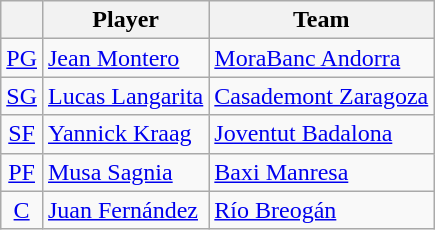<table class="wikitable">
<tr>
<th style="text-align:center;"></th>
<th style="text-align:center;">Player</th>
<th style="text-align:center;">Team</th>
</tr>
<tr>
<td style="text-align:center;"><a href='#'>PG</a></td>
<td> <a href='#'>Jean Montero</a></td>
<td><a href='#'>MoraBanc Andorra</a></td>
</tr>
<tr>
<td style="text-align:center;"><a href='#'>SG</a></td>
<td> <a href='#'>Lucas Langarita</a></td>
<td><a href='#'>Casademont Zaragoza</a></td>
</tr>
<tr>
<td style="text-align:center;"><a href='#'>SF</a></td>
<td> <a href='#'>Yannick Kraag</a></td>
<td><a href='#'>Joventut Badalona</a></td>
</tr>
<tr>
<td style="text-align:center;"><a href='#'>PF</a></td>
<td> <a href='#'>Musa Sagnia</a></td>
<td><a href='#'>Baxi Manresa</a></td>
</tr>
<tr>
<td style="text-align:center;"><a href='#'>C</a></td>
<td> <a href='#'>Juan Fernández</a></td>
<td><a href='#'>Río Breogán</a></td>
</tr>
</table>
